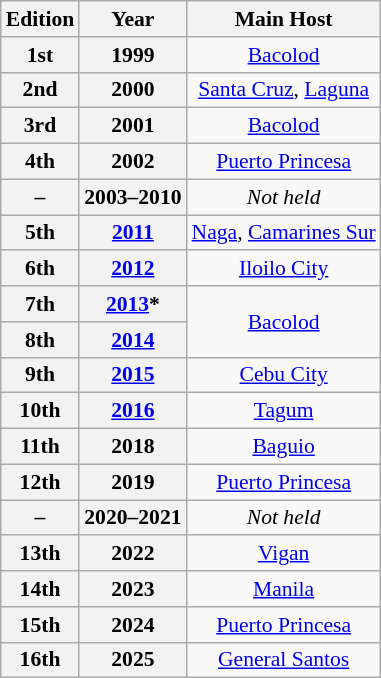<table class="wikitable" style="text-align:center; font-size:90%;">
<tr>
<th>Edition</th>
<th>Year</th>
<th>Main Host</th>
</tr>
<tr>
<th>1st</th>
<th>1999</th>
<td><a href='#'>Bacolod</a></td>
</tr>
<tr>
<th>2nd</th>
<th>2000</th>
<td><a href='#'>Santa Cruz</a>, <a href='#'>Laguna</a></td>
</tr>
<tr>
<th>3rd</th>
<th>2001</th>
<td><a href='#'>Bacolod</a></td>
</tr>
<tr>
<th>4th</th>
<th>2002</th>
<td><a href='#'>Puerto Princesa</a></td>
</tr>
<tr>
<th>–</th>
<th>2003–2010</th>
<td><em>Not held</em></td>
</tr>
<tr>
<th>5th</th>
<th><a href='#'>2011</a></th>
<td><a href='#'>Naga</a>, <a href='#'>Camarines Sur</a></td>
</tr>
<tr>
<th>6th</th>
<th><a href='#'>2012</a></th>
<td><a href='#'>Iloilo City</a></td>
</tr>
<tr>
<th>7th</th>
<th><a href='#'>2013</a>*</th>
<td rowspan=2><a href='#'>Bacolod</a></td>
</tr>
<tr>
<th>8th</th>
<th><a href='#'>2014</a></th>
</tr>
<tr>
<th>9th</th>
<th><a href='#'>2015</a></th>
<td><a href='#'>Cebu City</a></td>
</tr>
<tr>
<th>10th</th>
<th><a href='#'>2016</a></th>
<td><a href='#'>Tagum</a></td>
</tr>
<tr>
<th>11th</th>
<th>2018</th>
<td><a href='#'>Baguio</a></td>
</tr>
<tr>
<th>12th</th>
<th>2019</th>
<td><a href='#'>Puerto Princesa</a></td>
</tr>
<tr>
<th>–</th>
<th>2020–2021</th>
<td><em>Not held</em></td>
</tr>
<tr>
<th>13th</th>
<th>2022</th>
<td><a href='#'>Vigan</a></td>
</tr>
<tr>
<th>14th</th>
<th>2023</th>
<td><a href='#'>Manila</a></td>
</tr>
<tr>
<th>15th</th>
<th>2024</th>
<td><a href='#'>Puerto Princesa</a></td>
</tr>
<tr>
<th>16th</th>
<th>2025</th>
<td><a href='#'>General Santos</a></td>
</tr>
</table>
